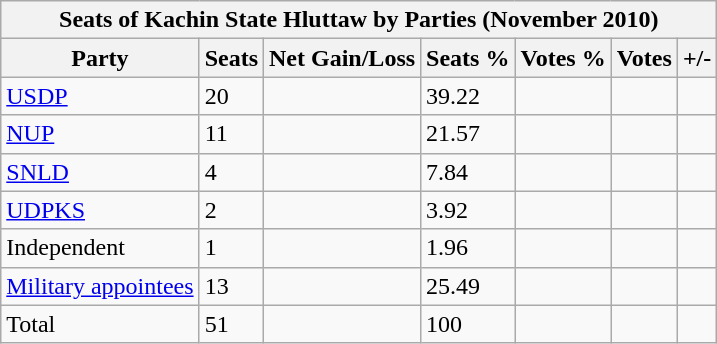<table class="wikitable">
<tr>
<th colspan="7">Seats of Kachin State Hluttaw by Parties (November 2010)</th>
</tr>
<tr>
<th>Party</th>
<th>Seats</th>
<th>Net Gain/Loss</th>
<th>Seats %</th>
<th>Votes %</th>
<th>Votes</th>
<th>+/-</th>
</tr>
<tr>
<td><a href='#'>USDP</a></td>
<td>20</td>
<td></td>
<td>39.22</td>
<td></td>
<td></td>
<td></td>
</tr>
<tr>
<td><a href='#'>NUP</a></td>
<td>11</td>
<td></td>
<td>21.57</td>
<td></td>
<td></td>
<td></td>
</tr>
<tr>
<td><a href='#'>SNLD</a></td>
<td>4</td>
<td></td>
<td>7.84</td>
<td></td>
<td></td>
<td></td>
</tr>
<tr>
<td><a href='#'>UDPKS</a></td>
<td>2</td>
<td></td>
<td>3.92</td>
<td></td>
<td></td>
<td></td>
</tr>
<tr>
<td>Independent</td>
<td>1</td>
<td></td>
<td>1.96</td>
<td></td>
<td></td>
<td></td>
</tr>
<tr>
<td><a href='#'>Military appointees</a></td>
<td>13</td>
<td></td>
<td>25.49</td>
<td></td>
<td></td>
<td></td>
</tr>
<tr>
<td>Total</td>
<td>51</td>
<td></td>
<td>100</td>
<td></td>
<td></td>
<td></td>
</tr>
</table>
